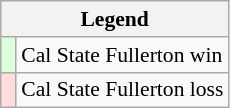<table class="wikitable" style="font-size:90%">
<tr>
<th colspan="2">Legend</th>
</tr>
<tr>
<td bgcolor=ddffdd> </td>
<td>Cal State Fullerton win</td>
</tr>
<tr>
<td bgcolor=ffdddd> </td>
<td>Cal State Fullerton loss</td>
</tr>
</table>
